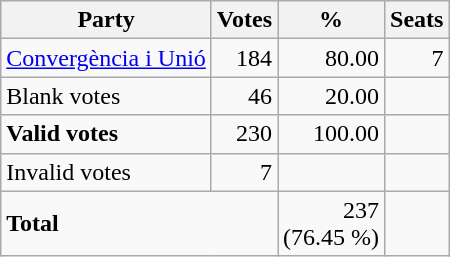<table class="wikitable" border="1">
<tr style="background-color:#E9E9E9">
<th>Party</th>
<th>Votes</th>
<th>%</th>
<th>Seats</th>
</tr>
<tr>
<td><a href='#'>Convergència i Unió</a></td>
<td align="right">184</td>
<td align="right">80.00</td>
<td align="right">7</td>
</tr>
<tr>
<td>Blank votes</td>
<td align="right">46</td>
<td align="right">20.00</td>
<td> </td>
</tr>
<tr>
<td><strong>Valid votes</strong></td>
<td align="right">230</td>
<td align="right">100.00</td>
<td> </td>
</tr>
<tr>
<td>Invalid votes</td>
<td align="right">7</td>
<td> </td>
<td> </td>
</tr>
<tr>
<td colspan="2"><strong>Total</strong></td>
<td align="right">237<br>(76.45 %)</td>
<td></td>
</tr>
</table>
